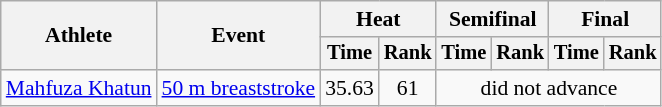<table class=wikitable style="font-size:90%">
<tr>
<th rowspan="2">Athlete</th>
<th rowspan="2">Event</th>
<th colspan="2">Heat</th>
<th colspan="2">Semifinal</th>
<th colspan="2">Final</th>
</tr>
<tr style="font-size:95%">
<th>Time</th>
<th>Rank</th>
<th>Time</th>
<th>Rank</th>
<th>Time</th>
<th>Rank</th>
</tr>
<tr align=center>
<td align=left><a href='#'>Mahfuza Khatun</a></td>
<td align=left><a href='#'>50 m breaststroke</a></td>
<td>35.63</td>
<td>61</td>
<td colspan=4>did not advance</td>
</tr>
</table>
